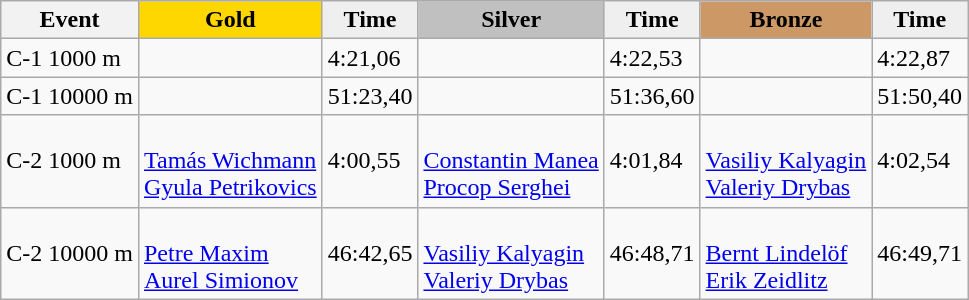<table class="wikitable">
<tr>
<th>Event</th>
<td align=center bgcolor="gold"><strong>Gold</strong></td>
<td align=center bgcolor="EFEFEF"><strong>Time</strong></td>
<td align=center bgcolor="silver"><strong>Silver</strong></td>
<td align=center bgcolor="EFEFEF"><strong>Time</strong></td>
<td align=center bgcolor="CC9966"><strong>Bronze</strong></td>
<td align=center bgcolor="EFEFEF"><strong>Time</strong></td>
</tr>
<tr>
<td>C-1 1000 m</td>
<td></td>
<td>4:21,06</td>
<td></td>
<td>4:22,53</td>
<td></td>
<td>4:22,87</td>
</tr>
<tr>
<td>C-1 10000 m</td>
<td></td>
<td>51:23,40</td>
<td></td>
<td>51:36,60</td>
<td></td>
<td>51:50,40</td>
</tr>
<tr>
<td>C-2 1000 m</td>
<td><br><a href='#'>Tamás Wichmann</a><br><a href='#'>Gyula Petrikovics</a></td>
<td>4:00,55</td>
<td><br><a href='#'>Constantin Manea</a><br><a href='#'>Procop Serghei</a></td>
<td>4:01,84</td>
<td><br><a href='#'>Vasiliy Kalyagin</a><br><a href='#'>Valeriy Drybas</a></td>
<td>4:02,54</td>
</tr>
<tr>
<td>C-2 10000 m</td>
<td><br><a href='#'>Petre Maxim</a><br><a href='#'>Aurel Simionov</a></td>
<td>46:42,65</td>
<td><br><a href='#'>Vasiliy Kalyagin</a><br><a href='#'>Valeriy Drybas</a></td>
<td>46:48,71</td>
<td><br><a href='#'>Bernt Lindelöf</a><br><a href='#'>Erik Zeidlitz</a></td>
<td>46:49,71</td>
</tr>
</table>
